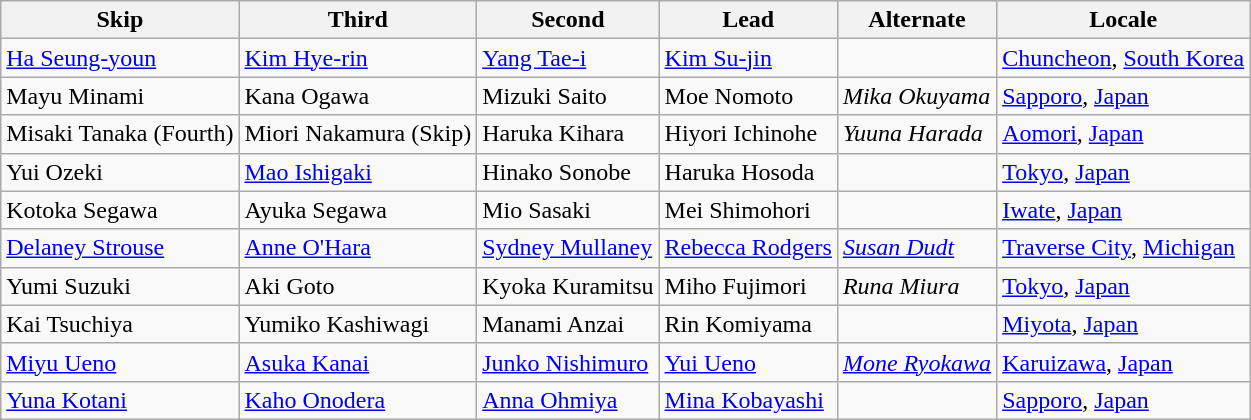<table class=wikitable>
<tr>
<th scope="col">Skip</th>
<th scope="col">Third</th>
<th scope="col">Second</th>
<th scope="col">Lead</th>
<th scope="col">Alternate</th>
<th scope="col">Locale</th>
</tr>
<tr>
<td><a href='#'>Ha Seung-youn</a></td>
<td><a href='#'>Kim Hye-rin</a></td>
<td><a href='#'>Yang Tae-i</a></td>
<td><a href='#'>Kim Su-jin</a></td>
<td></td>
<td> <a href='#'>Chuncheon</a>, <a href='#'>South Korea</a></td>
</tr>
<tr>
<td>Mayu Minami</td>
<td>Kana Ogawa</td>
<td>Mizuki Saito</td>
<td>Moe Nomoto</td>
<td><em>Mika Okuyama</em></td>
<td> <a href='#'>Sapporo</a>, <a href='#'>Japan</a></td>
</tr>
<tr>
<td>Misaki Tanaka (Fourth)</td>
<td>Miori Nakamura (Skip)</td>
<td>Haruka Kihara</td>
<td>Hiyori Ichinohe</td>
<td><em>Yuuna Harada</em></td>
<td> <a href='#'>Aomori</a>, <a href='#'>Japan</a></td>
</tr>
<tr>
<td>Yui Ozeki</td>
<td><a href='#'>Mao Ishigaki</a></td>
<td>Hinako Sonobe</td>
<td>Haruka Hosoda</td>
<td></td>
<td> <a href='#'>Tokyo</a>, <a href='#'>Japan</a></td>
</tr>
<tr>
<td>Kotoka Segawa</td>
<td>Ayuka Segawa</td>
<td>Mio Sasaki</td>
<td>Mei Shimohori</td>
<td></td>
<td> <a href='#'>Iwate</a>, <a href='#'>Japan</a></td>
</tr>
<tr>
<td><a href='#'>Delaney Strouse</a></td>
<td><a href='#'>Anne O'Hara</a></td>
<td><a href='#'>Sydney Mullaney</a></td>
<td><a href='#'>Rebecca Rodgers</a></td>
<td><em><a href='#'>Susan Dudt</a></em></td>
<td> <a href='#'>Traverse City</a>, <a href='#'>Michigan</a></td>
</tr>
<tr>
<td>Yumi Suzuki</td>
<td>Aki Goto</td>
<td>Kyoka Kuramitsu</td>
<td>Miho Fujimori</td>
<td><em>Runa Miura</em></td>
<td> <a href='#'>Tokyo</a>, <a href='#'>Japan</a></td>
</tr>
<tr>
<td>Kai Tsuchiya</td>
<td>Yumiko Kashiwagi</td>
<td>Manami Anzai</td>
<td>Rin Komiyama</td>
<td></td>
<td> <a href='#'>Miyota</a>, <a href='#'>Japan</a></td>
</tr>
<tr>
<td><a href='#'>Miyu Ueno</a></td>
<td><a href='#'>Asuka Kanai</a></td>
<td><a href='#'>Junko Nishimuro</a></td>
<td><a href='#'>Yui Ueno</a></td>
<td><em><a href='#'>Mone Ryokawa</a></em></td>
<td> <a href='#'>Karuizawa</a>, <a href='#'>Japan</a></td>
</tr>
<tr>
<td><a href='#'>Yuna Kotani</a></td>
<td><a href='#'>Kaho Onodera</a></td>
<td><a href='#'>Anna Ohmiya</a></td>
<td><a href='#'>Mina Kobayashi</a></td>
<td></td>
<td> <a href='#'>Sapporo</a>, <a href='#'>Japan</a></td>
</tr>
</table>
